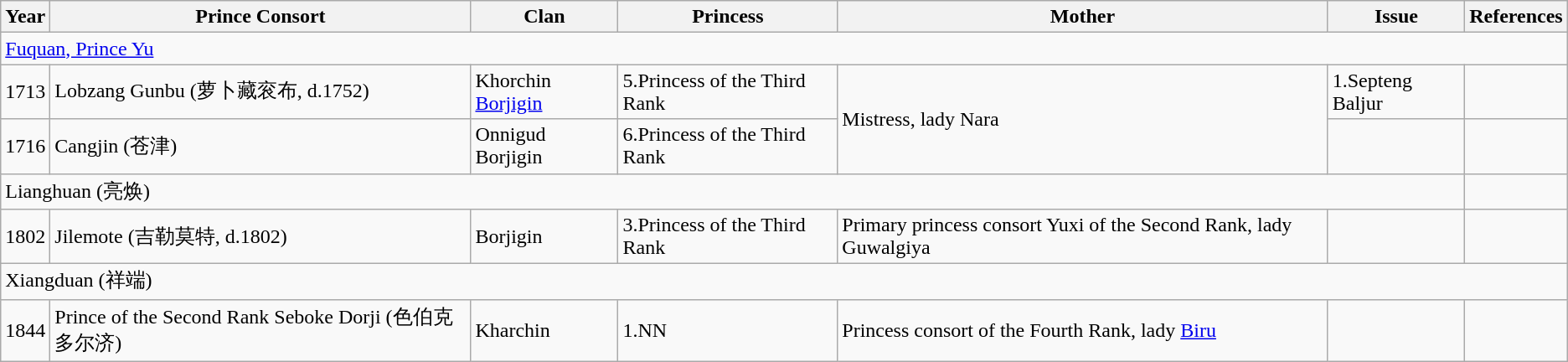<table class="wikitable">
<tr>
<th>Year</th>
<th>Prince Consort</th>
<th>Clan</th>
<th>Princess</th>
<th>Mother</th>
<th>Issue</th>
<th>References</th>
</tr>
<tr>
<td colspan="7"><a href='#'>Fuquan, Prince Yu</a></td>
</tr>
<tr>
<td>1713</td>
<td>Lobzang Gunbu (萝卜藏衮布, d.1752)</td>
<td>Khorchin <a href='#'>Borjigin</a></td>
<td>5.Princess of the Third Rank</td>
<td rowspan="2">Mistress, lady Nara</td>
<td>1.Septeng Baljur</td>
<td></td>
</tr>
<tr>
<td>1716</td>
<td>Cangjin (苍津)</td>
<td>Onnigud Borjigin</td>
<td>6.Princess of the Third Rank</td>
<td></td>
<td></td>
</tr>
<tr>
<td colspan="6">Lianghuan (亮焕)</td>
<td></td>
</tr>
<tr>
<td>1802</td>
<td>Jilemote (吉勒莫特, d.1802)</td>
<td>Borjigin</td>
<td>3.Princess of the Third Rank</td>
<td>Primary princess consort Yuxi of the Second Rank, lady Guwalgiya</td>
<td></td>
<td></td>
</tr>
<tr>
<td colspan="7">Xiangduan (祥端)</td>
</tr>
<tr>
<td>1844</td>
<td>Prince of the Second Rank Seboke Dorji (色伯克多尔济)</td>
<td>Kharchin</td>
<td>1.NN</td>
<td>Princess consort of the Fourth Rank, lady <a href='#'>Biru</a></td>
<td></td>
<td></td>
</tr>
</table>
